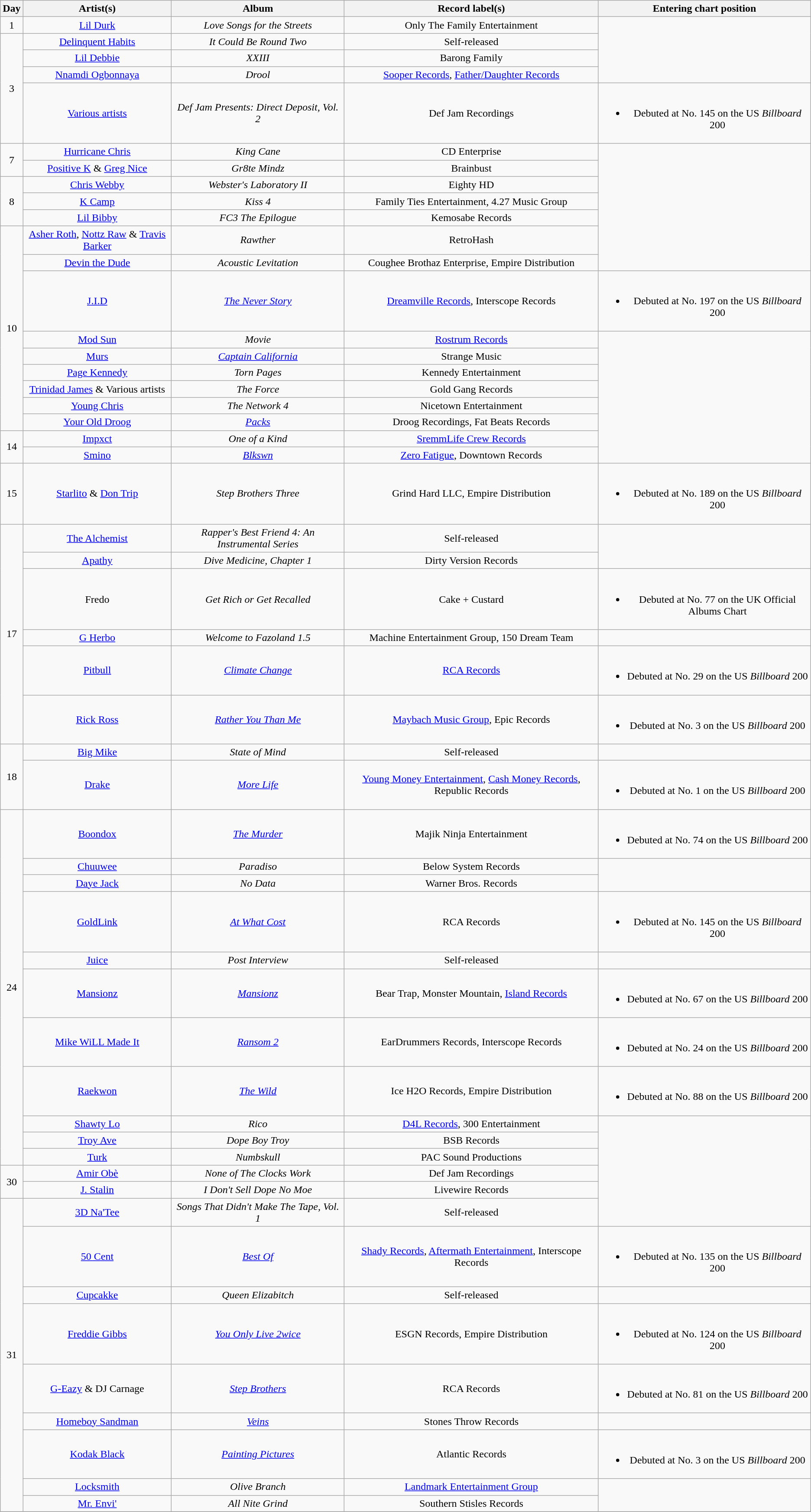<table class="wikitable" style="text-align:center;">
<tr>
<th scope="col">Day</th>
<th scope="col">Artist(s)</th>
<th scope="col">Album</th>
<th scope="col">Record label(s)</th>
<th scope="col">Entering chart position</th>
</tr>
<tr>
<td>1</td>
<td><a href='#'>Lil Durk</a></td>
<td><em>Love Songs for the Streets</em></td>
<td>Only The Family Entertainment</td>
<td rowspan="4"></td>
</tr>
<tr>
<td rowspan="4">3</td>
<td><a href='#'>Delinquent Habits</a></td>
<td><em>It Could Be Round Two</em></td>
<td>Self-released</td>
</tr>
<tr>
<td><a href='#'>Lil Debbie</a></td>
<td><em>XXIII</em></td>
<td>Barong Family</td>
</tr>
<tr>
<td><a href='#'>Nnamdi Ogbonnaya</a></td>
<td><em>Drool</em></td>
<td><a href='#'>Sooper Records</a>, <a href='#'>Father/Daughter Records</a></td>
</tr>
<tr>
<td><a href='#'>Various artists</a></td>
<td><em>Def Jam Presents: Direct Deposit, Vol. 2</em></td>
<td>Def Jam Recordings</td>
<td><br><ul><li>Debuted at No. 145 on the US <em>Billboard</em> 200</li></ul></td>
</tr>
<tr>
<td rowspan="2">7</td>
<td><a href='#'>Hurricane Chris</a></td>
<td><em>King Cane</em></td>
<td>CD Enterprise</td>
<td rowspan="7"></td>
</tr>
<tr>
<td><a href='#'>Positive K</a> & <a href='#'>Greg Nice</a></td>
<td><em>Gr8te Mindz</em></td>
<td>Brainbust</td>
</tr>
<tr>
<td rowspan="3">8</td>
<td><a href='#'>Chris Webby</a></td>
<td><em>Webster's Laboratory II</em></td>
<td>Eighty HD</td>
</tr>
<tr>
<td><a href='#'>K Camp</a></td>
<td><em>Kiss 4</em></td>
<td>Family Ties Entertainment, 4.27 Music Group</td>
</tr>
<tr>
<td><a href='#'>Lil Bibby</a></td>
<td><em>FC3 The Epilogue</em></td>
<td>Kemosabe Records</td>
</tr>
<tr>
<td rowspan="9">10</td>
<td><a href='#'>Asher Roth</a>, <a href='#'>Nottz Raw</a> & <a href='#'>Travis Barker</a></td>
<td><em>Rawther</em></td>
<td>RetroHash</td>
</tr>
<tr>
<td><a href='#'>Devin the Dude</a></td>
<td><em>Acoustic Levitation</em></td>
<td>Coughee Brothaz Enterprise, Empire Distribution</td>
</tr>
<tr>
<td><a href='#'>J.I.D</a></td>
<td><em><a href='#'>The Never Story</a></em></td>
<td><a href='#'>Dreamville Records</a>, Interscope Records</td>
<td><br><ul><li>Debuted at No. 197 on the US <em>Billboard</em> 200</li></ul></td>
</tr>
<tr>
<td><a href='#'>Mod Sun</a></td>
<td><em>Movie</em></td>
<td><a href='#'>Rostrum Records</a></td>
<td rowspan="8"></td>
</tr>
<tr>
<td><a href='#'>Murs</a></td>
<td><em><a href='#'>Captain California</a></em></td>
<td>Strange Music</td>
</tr>
<tr>
<td><a href='#'>Page Kennedy</a></td>
<td><em>Torn Pages</em></td>
<td>Kennedy Entertainment</td>
</tr>
<tr>
<td><a href='#'>Trinidad James</a> & Various artists</td>
<td><em>The Force</em></td>
<td>Gold Gang Records</td>
</tr>
<tr>
<td><a href='#'>Young Chris</a></td>
<td><em>The Network 4</em></td>
<td>Nicetown Entertainment</td>
</tr>
<tr>
<td><a href='#'>Your Old Droog</a></td>
<td><em><a href='#'>Packs</a></em></td>
<td>Droog Recordings, Fat Beats Records</td>
</tr>
<tr>
<td rowspan="2">14</td>
<td><a href='#'>Impxct</a></td>
<td><em>One of a Kind</em></td>
<td><a href='#'>SremmLife Crew Records</a></td>
</tr>
<tr>
<td><a href='#'>Smino</a></td>
<td><em><a href='#'>Blkswn</a></em></td>
<td><a href='#'>Zero Fatigue</a>, Downtown Records</td>
</tr>
<tr>
<td>15</td>
<td><a href='#'>Starlito</a> & <a href='#'>Don Trip</a></td>
<td><em>Step Brothers Three</em></td>
<td>Grind Hard LLC, Empire Distribution</td>
<td><br><ul><li>Debuted at No. 189 on the US <em>Billboard</em> 200</li></ul></td>
</tr>
<tr>
<td rowspan="6">17</td>
<td><a href='#'>The Alchemist</a></td>
<td><em>Rapper's Best Friend 4: An Instrumental Series</em></td>
<td>Self-released</td>
<td rowspan="2"></td>
</tr>
<tr>
<td><a href='#'>Apathy</a></td>
<td><em>Dive Medicine, Chapter 1</em></td>
<td>Dirty Version Records</td>
</tr>
<tr>
<td>Fredo</td>
<td><em>Get Rich or Get Recalled</em></td>
<td>Cake + Custard</td>
<td><br><ul><li>Debuted at No. 77 on the UK Official Albums Chart</li></ul></td>
</tr>
<tr>
<td><a href='#'>G Herbo</a></td>
<td><em>Welcome to Fazoland 1.5</em></td>
<td>Machine Entertainment Group, 150 Dream Team</td>
<td></td>
</tr>
<tr>
<td><a href='#'>Pitbull</a></td>
<td><em><a href='#'>Climate Change</a></em></td>
<td><a href='#'>RCA Records</a></td>
<td><br><ul><li>Debuted at No. 29 on the US <em>Billboard</em> 200</li></ul></td>
</tr>
<tr>
<td><a href='#'>Rick Ross</a></td>
<td><em><a href='#'>Rather You Than Me</a></em></td>
<td><a href='#'>Maybach Music Group</a>, Epic Records</td>
<td><br><ul><li>Debuted at No. 3 on the US <em>Billboard</em> 200</li></ul></td>
</tr>
<tr>
<td rowspan="2">18</td>
<td><a href='#'>Big Mike</a></td>
<td><em>State of Mind</em></td>
<td>Self-released</td>
<td></td>
</tr>
<tr>
<td><a href='#'>Drake</a></td>
<td><em><a href='#'>More Life</a></em></td>
<td><a href='#'>Young Money Entertainment</a>, <a href='#'>Cash Money Records</a>, Republic Records</td>
<td><br><ul><li>Debuted at No. 1 on the US <em>Billboard</em> 200</li></ul></td>
</tr>
<tr>
<td rowspan="11">24</td>
<td><a href='#'>Boondox</a></td>
<td><em><a href='#'>The Murder</a></em></td>
<td>Majik Ninja Entertainment</td>
<td><br><ul><li>Debuted at No. 74 on the US <em>Billboard</em> 200</li></ul></td>
</tr>
<tr>
<td><a href='#'>Chuuwee</a></td>
<td><em>Paradiso</em></td>
<td>Below System Records</td>
<td rowspan="2"></td>
</tr>
<tr>
<td><a href='#'>Daye Jack</a></td>
<td><em>No Data</em></td>
<td>Warner Bros. Records</td>
</tr>
<tr>
<td><a href='#'>GoldLink</a></td>
<td><em><a href='#'>At What Cost</a></em></td>
<td>RCA Records</td>
<td><br><ul><li>Debuted at No. 145 on the US <em>Billboard</em> 200</li></ul></td>
</tr>
<tr>
<td><a href='#'>Juice</a></td>
<td><em>Post Interview</em></td>
<td>Self-released</td>
<td></td>
</tr>
<tr>
<td><a href='#'>Mansionz</a></td>
<td><em><a href='#'>Mansionz</a></em></td>
<td>Bear Trap, Monster Mountain, <a href='#'>Island Records</a></td>
<td><br><ul><li>Debuted at No. 67 on the US <em>Billboard</em> 200</li></ul></td>
</tr>
<tr>
<td><a href='#'>Mike WiLL Made It</a></td>
<td><em><a href='#'>Ransom 2</a></em></td>
<td>EarDrummers Records, Interscope Records</td>
<td><br><ul><li>Debuted at No. 24 on the US <em>Billboard</em> 200</li></ul></td>
</tr>
<tr>
<td><a href='#'>Raekwon</a></td>
<td><em><a href='#'>The Wild</a></em></td>
<td>Ice H2O Records, Empire Distribution</td>
<td><br><ul><li>Debuted at No. 88 on the US <em>Billboard</em> 200</li></ul></td>
</tr>
<tr>
<td><a href='#'>Shawty Lo</a></td>
<td><em>Rico</em></td>
<td><a href='#'>D4L Records</a>, 300 Entertainment</td>
<td rowspan="6"></td>
</tr>
<tr>
<td><a href='#'>Troy Ave</a></td>
<td><em>Dope Boy Troy</em></td>
<td>BSB Records</td>
</tr>
<tr>
<td><a href='#'>Turk</a></td>
<td><em>Numbskull</em></td>
<td>PAC Sound Productions</td>
</tr>
<tr>
<td rowspan="2">30</td>
<td><a href='#'>Amir Obè</a></td>
<td><em>None of The Clocks Work</em></td>
<td>Def Jam Recordings</td>
</tr>
<tr>
<td><a href='#'>J. Stalin</a></td>
<td><em>I Don't Sell Dope No Moe</em></td>
<td>Livewire Records</td>
</tr>
<tr>
<td rowspan="9">31</td>
<td><a href='#'>3D Na'Tee</a></td>
<td><em>Songs That Didn't Make The Tape, Vol. 1</em></td>
<td>Self-released</td>
</tr>
<tr>
<td><a href='#'>50 Cent</a></td>
<td><em><a href='#'>Best Of</a></em></td>
<td><a href='#'>Shady Records</a>, <a href='#'>Aftermath Entertainment</a>, Interscope Records</td>
<td><br><ul><li>Debuted at No. 135 on the US <em>Billboard</em> 200</li></ul></td>
</tr>
<tr>
<td><a href='#'>Cupcakke</a></td>
<td><em>Queen Elizabitch</em></td>
<td>Self-released</td>
<td rowspan="1"></td>
</tr>
<tr>
<td><a href='#'>Freddie Gibbs</a></td>
<td><em><a href='#'>You Only Live 2wice</a></em></td>
<td>ESGN Records, Empire Distribution</td>
<td><br><ul><li>Debuted at No. 124 on the US <em>Billboard</em> 200</li></ul></td>
</tr>
<tr>
<td><a href='#'>G-Eazy</a> & DJ Carnage</td>
<td><em><a href='#'>Step Brothers</a></em></td>
<td>RCA Records</td>
<td><br><ul><li>Debuted at No. 81 on the US <em>Billboard</em> 200</li></ul></td>
</tr>
<tr>
<td><a href='#'>Homeboy Sandman</a></td>
<td><em><a href='#'>Veins</a></em></td>
<td>Stones Throw Records</td>
<td></td>
</tr>
<tr>
<td><a href='#'>Kodak Black</a></td>
<td><em><a href='#'>Painting Pictures</a></em></td>
<td>Atlantic Records</td>
<td><br><ul><li>Debuted at No. 3 on the US <em>Billboard</em> 200</li></ul></td>
</tr>
<tr>
<td><a href='#'>Locksmith</a></td>
<td><em>Olive Branch</em></td>
<td><a href='#'>Landmark Entertainment Group</a></td>
<td rowspan="2"></td>
</tr>
<tr>
<td><a href='#'>Mr. Envi'</a></td>
<td><em>All Nite Grind</em></td>
<td>Southern Stisles Records</td>
</tr>
<tr>
</tr>
</table>
